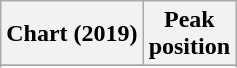<table class="wikitable sortable plainrowheaders" style="text-align:center">
<tr>
<th scope="col">Chart (2019)</th>
<th scope="col">Peak<br> position</th>
</tr>
<tr>
</tr>
<tr>
</tr>
</table>
